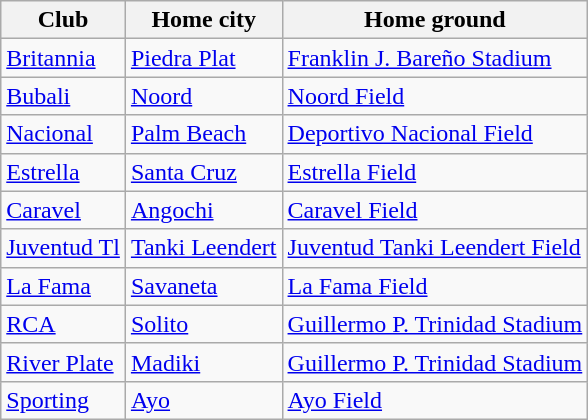<table class="wikitable sortable">
<tr>
<th>Club</th>
<th>Home city</th>
<th>Home ground</th>
</tr>
<tr>
<td><a href='#'>Britannia</a></td>
<td><a href='#'>Piedra Plat</a></td>
<td><a href='#'>Franklin J. Bareño Stadium</a></td>
</tr>
<tr>
<td><a href='#'>Bubali</a></td>
<td><a href='#'>Noord</a></td>
<td><a href='#'>Noord Field</a></td>
</tr>
<tr>
<td><a href='#'>Nacional</a></td>
<td><a href='#'>Palm Beach</a></td>
<td><a href='#'>Deportivo Nacional Field</a></td>
</tr>
<tr>
<td><a href='#'>Estrella</a></td>
<td><a href='#'>Santa Cruz</a></td>
<td><a href='#'>Estrella Field</a></td>
</tr>
<tr>
<td><a href='#'>Caravel</a></td>
<td><a href='#'>Angochi</a></td>
<td><a href='#'>Caravel Field</a></td>
</tr>
<tr>
<td><a href='#'>Juventud Tl</a></td>
<td><a href='#'>Tanki Leendert</a></td>
<td><a href='#'>Juventud Tanki Leendert Field</a></td>
</tr>
<tr>
<td><a href='#'>La Fama</a></td>
<td><a href='#'>Savaneta</a></td>
<td><a href='#'>La Fama Field</a></td>
</tr>
<tr>
<td><a href='#'>RCA</a></td>
<td><a href='#'>Solito</a></td>
<td><a href='#'>Guillermo P. Trinidad Stadium</a></td>
</tr>
<tr>
<td><a href='#'>River Plate</a></td>
<td><a href='#'>Madiki</a></td>
<td><a href='#'>Guillermo P. Trinidad Stadium</a></td>
</tr>
<tr>
<td><a href='#'>Sporting</a></td>
<td><a href='#'>Ayo</a></td>
<td><a href='#'>Ayo Field</a></td>
</tr>
</table>
